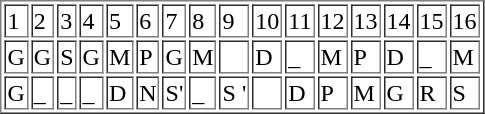<table border="1">
<tr>
<td>1</td>
<td>2</td>
<td>3</td>
<td>4</td>
<td>5</td>
<td>6</td>
<td>7</td>
<td>8</td>
<td>9</td>
<td>10</td>
<td>11</td>
<td>12</td>
<td>13</td>
<td>14</td>
<td>15</td>
<td>16</td>
</tr>
<tr>
<td>G</td>
<td>G</td>
<td>S</td>
<td>G</td>
<td>M</td>
<td>P</td>
<td>G</td>
<td>M</td>
<td></td>
<td>D</td>
<td>_</td>
<td>M</td>
<td>P</td>
<td>D</td>
<td>_</td>
<td>M</td>
</tr>
<tr>
<td>G</td>
<td>_</td>
<td>_</td>
<td>_</td>
<td>D</td>
<td>N</td>
<td>S'</td>
<td>_</td>
<td>S '</td>
<td></td>
<td>D</td>
<td>P</td>
<td>M</td>
<td>G</td>
<td>R</td>
<td>S</td>
</tr>
</table>
